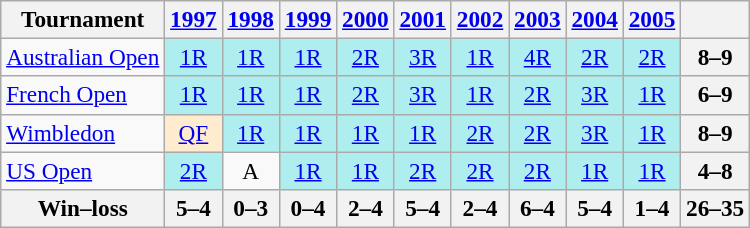<table class=wikitable style=text-align:center;font-size:97%>
<tr>
<th>Tournament</th>
<th><a href='#'>1997</a></th>
<th><a href='#'>1998</a></th>
<th><a href='#'>1999</a></th>
<th><a href='#'>2000</a></th>
<th><a href='#'>2001</a></th>
<th><a href='#'>2002</a></th>
<th><a href='#'>2003</a></th>
<th><a href='#'>2004</a></th>
<th><a href='#'>2005</a></th>
<th></th>
</tr>
<tr>
<td align=left><a href='#'>Australian Open</a></td>
<td bgcolor=afeeee><a href='#'>1R</a></td>
<td bgcolor=afeeee><a href='#'>1R</a></td>
<td bgcolor=afeeee><a href='#'>1R</a></td>
<td bgcolor=afeeee><a href='#'>2R</a></td>
<td bgcolor=afeeee><a href='#'>3R</a></td>
<td bgcolor=afeeee><a href='#'>1R</a></td>
<td bgcolor=afeeee><a href='#'>4R</a></td>
<td bgcolor=afeeee><a href='#'>2R</a></td>
<td bgcolor=afeeee><a href='#'>2R</a></td>
<th>8–9</th>
</tr>
<tr>
<td align=left><a href='#'>French Open</a></td>
<td bgcolor=afeeee><a href='#'>1R</a></td>
<td bgcolor=afeeee><a href='#'>1R</a></td>
<td bgcolor=afeeee><a href='#'>1R</a></td>
<td bgcolor=afeeee><a href='#'>2R</a></td>
<td bgcolor=afeeee><a href='#'>3R</a></td>
<td bgcolor=afeeee><a href='#'>1R</a></td>
<td bgcolor=afeeee><a href='#'>2R</a></td>
<td bgcolor=afeeee><a href='#'>3R</a></td>
<td bgcolor=afeeee><a href='#'>1R</a></td>
<th>6–9</th>
</tr>
<tr>
<td align=left><a href='#'>Wimbledon</a></td>
<td bgcolor="#ffebcd"><a href='#'>QF</a></td>
<td bgcolor=afeeee><a href='#'>1R</a></td>
<td bgcolor=afeeee><a href='#'>1R</a></td>
<td bgcolor=afeeee><a href='#'>1R</a></td>
<td bgcolor=afeeee><a href='#'>1R</a></td>
<td bgcolor=afeeee><a href='#'>2R</a></td>
<td bgcolor=afeeee><a href='#'>2R</a></td>
<td bgcolor=afeeee><a href='#'>3R</a></td>
<td bgcolor=afeeee><a href='#'>1R</a></td>
<th>8–9</th>
</tr>
<tr>
<td align=left><a href='#'>US Open</a></td>
<td bgcolor=afeeee><a href='#'>2R</a></td>
<td>A</td>
<td bgcolor=afeeee><a href='#'>1R</a></td>
<td bgcolor=afeeee><a href='#'>1R</a></td>
<td bgcolor=afeeee><a href='#'>2R</a></td>
<td bgcolor=afeeee><a href='#'>2R</a></td>
<td bgcolor=afeeee><a href='#'>2R</a></td>
<td bgcolor=afeeee><a href='#'>1R</a></td>
<td bgcolor=afeeee><a href='#'>1R</a></td>
<th>4–8</th>
</tr>
<tr>
<th>Win–loss</th>
<th>5–4</th>
<th>0–3</th>
<th>0–4</th>
<th>2–4</th>
<th>5–4</th>
<th>2–4</th>
<th>6–4</th>
<th>5–4</th>
<th>1–4</th>
<th>26–35</th>
</tr>
</table>
